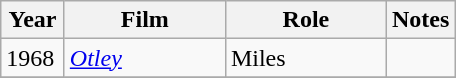<table class="wikitable sortable">
<tr>
<th width=35px>Year</th>
<th width=100px>Film</th>
<th width=100px>Role</th>
<th>Notes</th>
</tr>
<tr>
<td>1968</td>
<td><em><a href='#'>Otley</a></em></td>
<td>Miles</td>
<td></td>
</tr>
<tr>
</tr>
</table>
